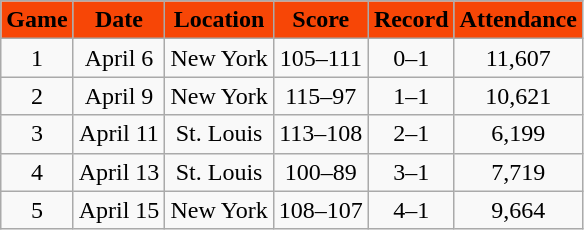<table class="wikitable" style="text-align:center">
<tr>
<th style="background:#F74606;">Game</th>
<th style="background:#F74606;">Date</th>
<th style="background:#F74606;">Location</th>
<th style="background:#F74606;">Score</th>
<th style="background:#F74606;">Record</th>
<th style="background:#F74606;">Attendance</th>
</tr>
<tr>
<td>1</td>
<td>April 6</td>
<td>New York</td>
<td>105–111</td>
<td>0–1</td>
<td>11,607</td>
</tr>
<tr>
<td>2</td>
<td>April 9</td>
<td>New York</td>
<td>115–97</td>
<td>1–1</td>
<td>10,621</td>
</tr>
<tr>
<td>3</td>
<td>April 11</td>
<td>St. Louis</td>
<td>113–108</td>
<td>2–1</td>
<td>6,199</td>
</tr>
<tr>
<td>4</td>
<td>April 13</td>
<td>St. Louis</td>
<td>100–89</td>
<td>3–1</td>
<td>7,719</td>
</tr>
<tr>
<td>5</td>
<td>April 15</td>
<td>New York</td>
<td>108–107</td>
<td>4–1</td>
<td>9,664</td>
</tr>
</table>
